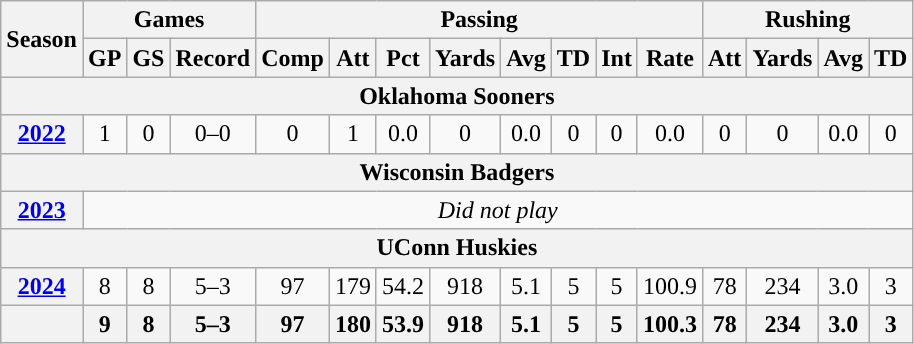<table class="wikitable" style="text-align:center;">
<tr>
<th rowspan="2">Season</th>
<th colspan="3">Games</th>
<th colspan="8">Passing</th>
<th colspan="5">Rushing</th>
</tr>
<tr>
<th>GP</th>
<th>GS</th>
<th>Record</th>
<th>Comp</th>
<th>Att</th>
<th>Pct</th>
<th>Yards</th>
<th>Avg</th>
<th>TD</th>
<th>Int</th>
<th>Rate</th>
<th>Att</th>
<th>Yards</th>
<th>Avg</th>
<th>TD</th>
</tr>
<tr>
<th colspan="17">Oklahoma Sooners</th>
</tr>
<tr>
<th><a href='#'>2022</a></th>
<td>1</td>
<td>0</td>
<td>0–0</td>
<td>0</td>
<td>1</td>
<td>0.0</td>
<td>0</td>
<td>0.0</td>
<td>0</td>
<td>0</td>
<td>0.0</td>
<td>0</td>
<td>0</td>
<td>0.0</td>
<td>0</td>
</tr>
<tr>
<th colspan="17">Wisconsin Badgers</th>
</tr>
<tr>
<th><a href='#'>2023</a></th>
<td colspan="15"><em>Did not play</em></td>
</tr>
<tr>
<th colspan="17">UConn Huskies</th>
</tr>
<tr>
<th><a href='#'>2024</a></th>
<td>8</td>
<td>8</td>
<td>5–3</td>
<td>97</td>
<td>179</td>
<td>54.2</td>
<td>918</td>
<td>5.1</td>
<td>5</td>
<td>5</td>
<td>100.9</td>
<td>78</td>
<td>234</td>
<td>3.0</td>
<td>3</td>
</tr>
<tr>
<th></th>
<th>9</th>
<th>8</th>
<th>5–3</th>
<th>97</th>
<th>180</th>
<th>53.9</th>
<th>918</th>
<th>5.1</th>
<th>5</th>
<th>5</th>
<th>100.3</th>
<th>78</th>
<th>234</th>
<th>3.0</th>
<th>3</th>
</tr>
</table>
